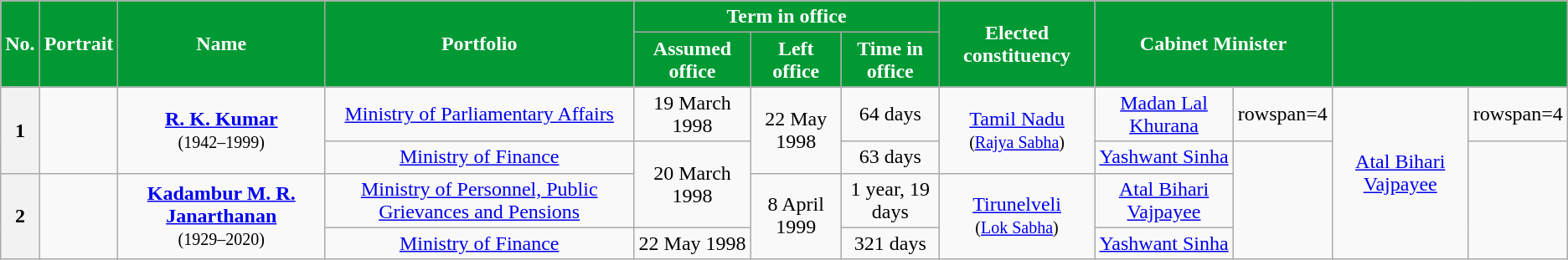<table class="wikitable sortable" style="text-align:center;">
<tr>
<th rowspan=2 style="background-color:#009933;color:white">No.</th>
<th rowspan=2 style="background-color:#009933;color:white">Portrait</th>
<th rowspan=2 style="background-color:#009933;color:white">Name<br></th>
<th rowspan=2 style="background-color:#009933;color:white">Portfolio</th>
<th colspan=3 style="background-color:#009933;color:white">Term in office</th>
<th rowspan=2 style="background-color:#009933;color:white">Elected constituency<br></th>
<th rowspan=2 colspan=2 style="background-color:#009933;color:white">Cabinet Minister</th>
<th rowspan=2 colspan=2 style="background-color:#009933;color:white"><a href='#'></a></th>
</tr>
<tr>
<th style="background-color:#009933;color:white">Assumed office</th>
<th style="background-color:#009933;color:white">Left office</th>
<th style="background-color:#009933;color:white">Time in office</th>
</tr>
<tr>
<th rowspan=2>1</th>
<td rowspan=2></td>
<td rowspan=2><strong><a href='#'>R. K. Kumar</a></strong><br><small>(1942–1999)</small></td>
<td><a href='#'>Ministry of Parliamentary Affairs</a></td>
<td>19 March 1998</td>
<td rowspan=2>22 May 1998</td>
<td>64 days</td>
<td rowspan=2><a href='#'>Tamil Nadu</a><br><small>(<a href='#'>Rajya Sabha</a>)</small></td>
<td><a href='#'>Madan Lal Khurana</a></td>
<td>rowspan=4 </td>
<td rowspan=4><a href='#'>Atal Bihari Vajpayee</a></td>
<td>rowspan=4 </td>
</tr>
<tr>
<td><a href='#'>Ministry of Finance</a></td>
<td rowspan=2>20 March 1998</td>
<td>63 days</td>
<td><a href='#'>Yashwant Sinha</a></td>
</tr>
<tr>
<th rowspan=2>2</th>
<td rowspan=2></td>
<td rowspan=2><strong><a href='#'>Kadambur M. R. Janarthanan</a></strong><br><small>(1929–2020)</small></td>
<td><a href='#'>Ministry of Personnel, Public Grievances and Pensions</a></td>
<td rowspan=2>8 April 1999</td>
<td>1 year, 19 days</td>
<td rowspan=2><a href='#'>Tirunelveli</a><br><small>(<a href='#'>Lok Sabha</a>)</small></td>
<td><a href='#'>Atal Bihari Vajpayee</a></td>
</tr>
<tr>
<td><a href='#'>Ministry of Finance</a></td>
<td>22 May 1998</td>
<td>321 days</td>
<td><a href='#'>Yashwant Sinha</a></td>
</tr>
</table>
